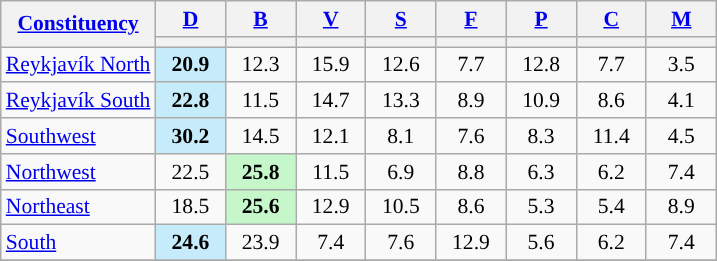<table class="wikitable sortable" style="font-size:90%; text-align:center;">
<tr>
<th rowspan=2><a href='#'>Constituency</a></th>
<th style="width:40px;"><a href='#'>D</a></th>
<th style="width:40px;"><a href='#'>B</a></th>
<th style="width:40px;"><a href='#'>V</a></th>
<th style="width:40px;"><a href='#'>S</a></th>
<th style="width:40px;"><a href='#'>F</a></th>
<th style="width:40px;"><a href='#'>P</a></th>
<th style="width:40px;"><a href='#'>C</a></th>
<th style="width:40px;"><a href='#'>M</a></th>
</tr>
<tr>
<th style="background:"></th>
<th style="background:"></th>
<th style="background:"></th>
<th style="background:"></th>
<th style="background:"></th>
<th style="background:"></th>
<th style="background:"></th>
<th style="background:"></th>
</tr>
<tr>
<td align=left><a href='#'>Reykjavík North</a></td>
<th style="background:#C6ECFB;">20.9</th>
<td>12.3</td>
<td>15.9</td>
<td>12.6</td>
<td>7.7</td>
<td>12.8</td>
<td>7.7</td>
<td>3.5</td>
</tr>
<tr>
<td align=left><a href='#'>Reykjavík South</a></td>
<th style="background:#C6ECFB;">22.8</th>
<td>11.5</td>
<td>14.7</td>
<td>13.3</td>
<td>8.9</td>
<td>10.9</td>
<td>8.6</td>
<td>4.1</td>
</tr>
<tr>
<td align=left><a href='#'>Southwest</a></td>
<th style="background:#C6ECFB;">30.2</th>
<td>14.5</td>
<td>12.1</td>
<td>8.1</td>
<td>7.6</td>
<td>8.3</td>
<td>11.4</td>
<td>4.5</td>
</tr>
<tr>
<td align=left><a href='#'>Northwest</a></td>
<td>22.5</td>
<th style="background:#C5F7CA;">25.8</th>
<td>11.5</td>
<td>6.9</td>
<td>8.8</td>
<td>6.3</td>
<td>6.2</td>
<td>7.4</td>
</tr>
<tr>
<td align=left><a href='#'>Northeast</a></td>
<td>18.5</td>
<th style="background:#C5F7CA;">25.6</th>
<td>12.9</td>
<td>10.5</td>
<td>8.6</td>
<td>5.3</td>
<td>5.4</td>
<td>8.9</td>
</tr>
<tr>
<td align=left><a href='#'>South</a></td>
<th style="background:#C6ECFB;">24.6</th>
<td>23.9</td>
<td>7.4</td>
<td>7.6</td>
<td>12.9</td>
<td>5.6</td>
<td>6.2</td>
<td>7.4</td>
</tr>
<tr>
</tr>
</table>
